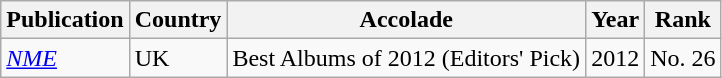<table class="wikitable">
<tr>
<th>Publication</th>
<th>Country</th>
<th>Accolade</th>
<th>Year</th>
<th>Rank</th>
</tr>
<tr>
<td><em><a href='#'>NME</a></em></td>
<td>UK</td>
<td>Best Albums of 2012 (Editors' Pick)</td>
<td>2012</td>
<td>No. 26</td>
</tr>
</table>
